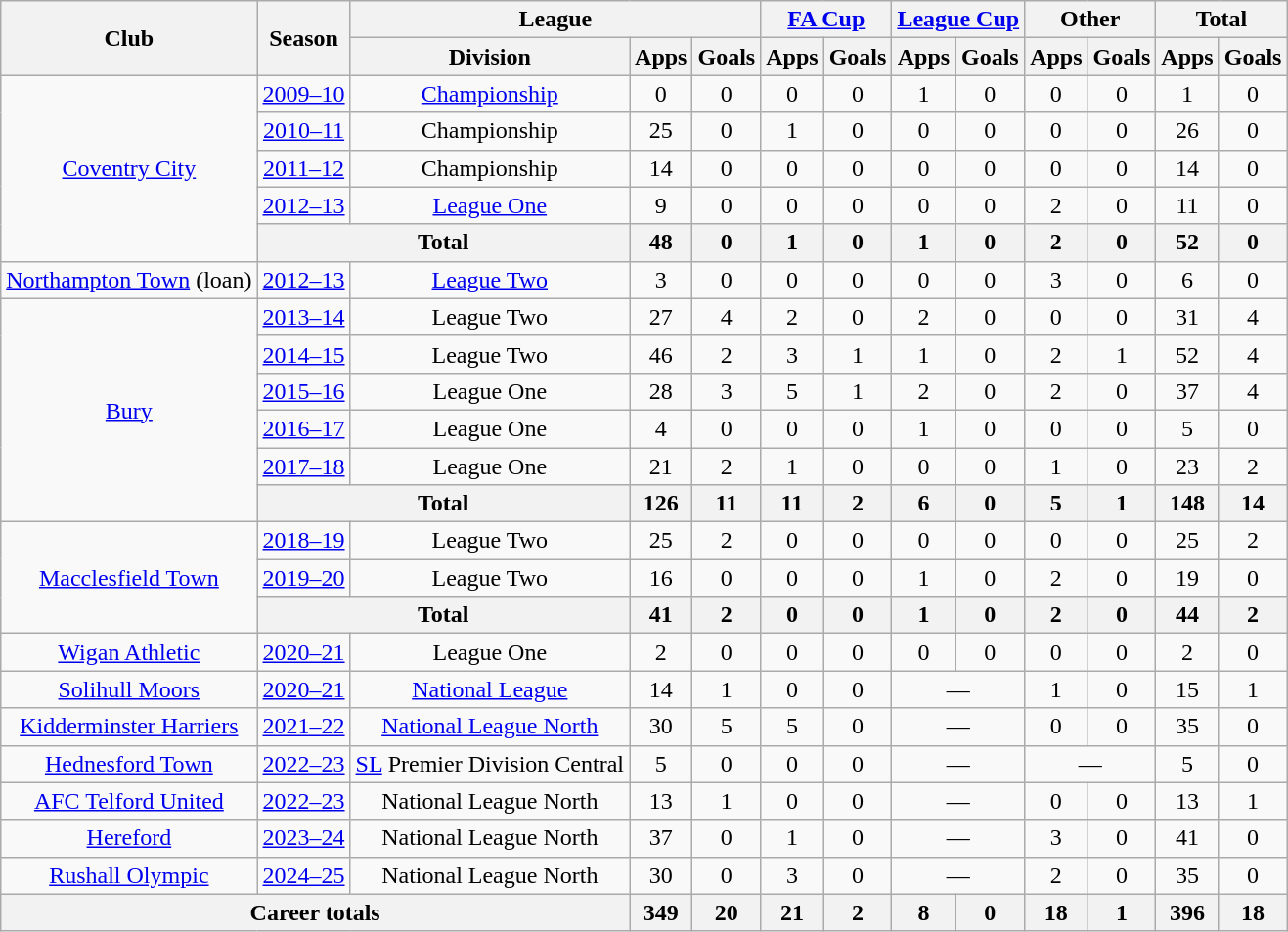<table class="wikitable" style="text-align:center">
<tr>
<th rowspan="2">Club</th>
<th rowspan="2">Season</th>
<th colspan="3">League</th>
<th colspan="2"><a href='#'>FA Cup</a></th>
<th colspan="2"><a href='#'>League Cup</a></th>
<th colspan="2">Other</th>
<th colspan="2">Total</th>
</tr>
<tr>
<th>Division</th>
<th>Apps</th>
<th>Goals</th>
<th>Apps</th>
<th>Goals</th>
<th>Apps</th>
<th>Goals</th>
<th>Apps</th>
<th>Goals</th>
<th>Apps</th>
<th>Goals</th>
</tr>
<tr>
<td rowspan="5"><a href='#'>Coventry City</a></td>
<td><a href='#'>2009–10</a></td>
<td><a href='#'>Championship</a></td>
<td>0</td>
<td>0</td>
<td>0</td>
<td>0</td>
<td>1</td>
<td>0</td>
<td>0</td>
<td>0</td>
<td>1</td>
<td>0</td>
</tr>
<tr>
<td><a href='#'>2010–11</a></td>
<td>Championship</td>
<td>25</td>
<td>0</td>
<td>1</td>
<td>0</td>
<td>0</td>
<td>0</td>
<td>0</td>
<td>0</td>
<td>26</td>
<td>0</td>
</tr>
<tr>
<td><a href='#'>2011–12</a></td>
<td>Championship</td>
<td>14</td>
<td>0</td>
<td>0</td>
<td>0</td>
<td>0</td>
<td>0</td>
<td>0</td>
<td>0</td>
<td>14</td>
<td>0</td>
</tr>
<tr>
<td><a href='#'>2012–13</a></td>
<td><a href='#'>League One</a></td>
<td>9</td>
<td>0</td>
<td>0</td>
<td>0</td>
<td>0</td>
<td>0</td>
<td>2</td>
<td>0</td>
<td>11</td>
<td>0</td>
</tr>
<tr>
<th colspan="2">Total</th>
<th>48</th>
<th>0</th>
<th>1</th>
<th>0</th>
<th>1</th>
<th>0</th>
<th>2</th>
<th>0</th>
<th>52</th>
<th>0</th>
</tr>
<tr>
<td><a href='#'>Northampton Town</a> (loan)</td>
<td><a href='#'>2012–13</a></td>
<td><a href='#'>League Two</a></td>
<td>3</td>
<td>0</td>
<td>0</td>
<td>0</td>
<td>0</td>
<td>0</td>
<td>3</td>
<td>0</td>
<td>6</td>
<td>0</td>
</tr>
<tr>
<td rowspan="6"><a href='#'>Bury</a></td>
<td><a href='#'>2013–14</a></td>
<td>League Two</td>
<td>27</td>
<td>4</td>
<td>2</td>
<td>0</td>
<td>2</td>
<td>0</td>
<td>0</td>
<td>0</td>
<td>31</td>
<td>4</td>
</tr>
<tr>
<td><a href='#'>2014–15</a></td>
<td>League Two</td>
<td>46</td>
<td>2</td>
<td>3</td>
<td>1</td>
<td>1</td>
<td>0</td>
<td>2</td>
<td>1</td>
<td>52</td>
<td>4</td>
</tr>
<tr>
<td><a href='#'>2015–16</a></td>
<td>League One</td>
<td>28</td>
<td>3</td>
<td>5</td>
<td>1</td>
<td>2</td>
<td>0</td>
<td>2</td>
<td>0</td>
<td>37</td>
<td>4</td>
</tr>
<tr>
<td><a href='#'>2016–17</a></td>
<td>League One</td>
<td>4</td>
<td>0</td>
<td>0</td>
<td>0</td>
<td>1</td>
<td>0</td>
<td>0</td>
<td>0</td>
<td>5</td>
<td>0</td>
</tr>
<tr>
<td><a href='#'>2017–18</a></td>
<td>League One</td>
<td>21</td>
<td>2</td>
<td>1</td>
<td>0</td>
<td>0</td>
<td>0</td>
<td>1</td>
<td>0</td>
<td>23</td>
<td>2</td>
</tr>
<tr>
<th colspan="2">Total</th>
<th>126</th>
<th>11</th>
<th>11</th>
<th>2</th>
<th>6</th>
<th>0</th>
<th>5</th>
<th>1</th>
<th>148</th>
<th>14</th>
</tr>
<tr>
<td rowspan="3"><a href='#'>Macclesfield Town</a></td>
<td><a href='#'>2018–19</a></td>
<td>League Two</td>
<td>25</td>
<td>2</td>
<td>0</td>
<td>0</td>
<td>0</td>
<td>0</td>
<td>0</td>
<td>0</td>
<td>25</td>
<td>2</td>
</tr>
<tr>
<td><a href='#'>2019–20</a></td>
<td>League Two</td>
<td>16</td>
<td>0</td>
<td>0</td>
<td>0</td>
<td>1</td>
<td>0</td>
<td>2</td>
<td>0</td>
<td>19</td>
<td>0</td>
</tr>
<tr>
<th colspan="2">Total</th>
<th>41</th>
<th>2</th>
<th>0</th>
<th>0</th>
<th>1</th>
<th>0</th>
<th>2</th>
<th>0</th>
<th>44</th>
<th>2</th>
</tr>
<tr>
<td><a href='#'>Wigan Athletic</a></td>
<td><a href='#'>2020–21</a></td>
<td>League One</td>
<td>2</td>
<td>0</td>
<td>0</td>
<td>0</td>
<td>0</td>
<td>0</td>
<td>0</td>
<td>0</td>
<td>2</td>
<td>0</td>
</tr>
<tr>
<td><a href='#'>Solihull Moors</a></td>
<td><a href='#'>2020–21</a></td>
<td><a href='#'>National League</a></td>
<td>14</td>
<td>1</td>
<td>0</td>
<td>0</td>
<td colspan="2">—</td>
<td>1</td>
<td>0</td>
<td>15</td>
<td>1</td>
</tr>
<tr>
<td><a href='#'>Kidderminster Harriers</a></td>
<td><a href='#'>2021–22</a></td>
<td><a href='#'>National League North</a></td>
<td>30</td>
<td>5</td>
<td>5</td>
<td>0</td>
<td colspan="2">—</td>
<td>0</td>
<td>0</td>
<td>35</td>
<td>0</td>
</tr>
<tr>
<td><a href='#'>Hednesford Town</a></td>
<td><a href='#'>2022–23</a></td>
<td><a href='#'>SL</a> Premier Division Central</td>
<td>5</td>
<td>0</td>
<td>0</td>
<td>0</td>
<td colspan="2">—</td>
<td colspan="2">—</td>
<td>5</td>
<td>0</td>
</tr>
<tr>
<td><a href='#'>AFC Telford United</a></td>
<td><a href='#'>2022–23</a></td>
<td>National League North</td>
<td>13</td>
<td>1</td>
<td>0</td>
<td>0</td>
<td colspan="2">—</td>
<td>0</td>
<td>0</td>
<td>13</td>
<td>1</td>
</tr>
<tr>
<td><a href='#'>Hereford</a></td>
<td><a href='#'>2023–24</a></td>
<td>National League North</td>
<td>37</td>
<td>0</td>
<td>1</td>
<td>0</td>
<td colspan="2">—</td>
<td>3</td>
<td>0</td>
<td>41</td>
<td>0</td>
</tr>
<tr>
<td><a href='#'>Rushall Olympic</a></td>
<td><a href='#'>2024–25</a></td>
<td>National League North</td>
<td>30</td>
<td>0</td>
<td>3</td>
<td>0</td>
<td colspan="2">—</td>
<td>2</td>
<td>0</td>
<td>35</td>
<td>0</td>
</tr>
<tr>
<th colspan="3">Career totals</th>
<th>349</th>
<th>20</th>
<th>21</th>
<th>2</th>
<th>8</th>
<th>0</th>
<th>18</th>
<th>1</th>
<th>396</th>
<th>18</th>
</tr>
</table>
